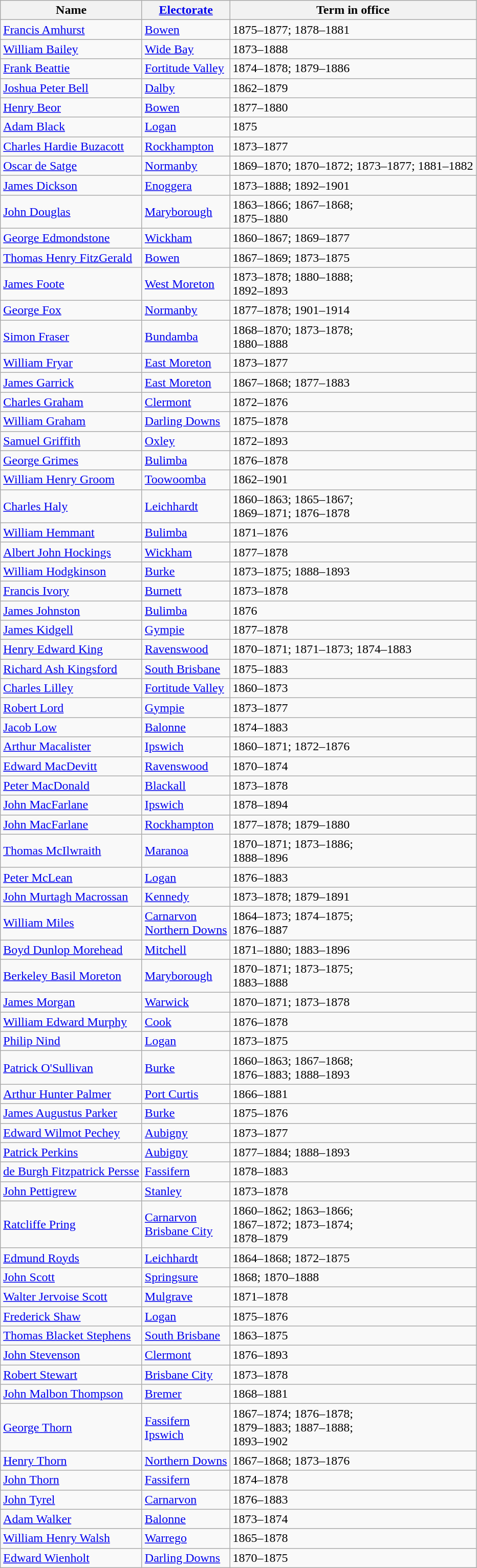<table class="wikitable sortable">
<tr>
<th>Name</th>
<th><a href='#'>Electorate</a></th>
<th>Term in office</th>
</tr>
<tr>
<td><a href='#'>Francis Amhurst</a></td>
<td><a href='#'>Bowen</a></td>
<td>1875–1877; 1878–1881</td>
</tr>
<tr>
<td><a href='#'>William Bailey</a></td>
<td><a href='#'>Wide Bay</a></td>
<td>1873–1888</td>
</tr>
<tr>
<td><a href='#'>Frank Beattie</a></td>
<td><a href='#'>Fortitude Valley</a></td>
<td>1874–1878; 1879–1886</td>
</tr>
<tr>
<td><a href='#'>Joshua Peter Bell</a></td>
<td><a href='#'>Dalby</a></td>
<td>1862–1879</td>
</tr>
<tr>
<td><a href='#'>Henry Beor</a></td>
<td><a href='#'>Bowen</a></td>
<td>1877–1880</td>
</tr>
<tr>
<td><a href='#'>Adam Black</a> </td>
<td><a href='#'>Logan</a></td>
<td>1875</td>
</tr>
<tr>
<td><a href='#'>Charles Hardie Buzacott</a> </td>
<td><a href='#'>Rockhampton</a></td>
<td>1873–1877</td>
</tr>
<tr>
<td><a href='#'>Oscar de Satge</a></td>
<td><a href='#'>Normanby</a></td>
<td>1869–1870; 1870–1872; 1873–1877; 1881–1882</td>
</tr>
<tr>
<td><a href='#'>James Dickson</a></td>
<td><a href='#'>Enoggera</a></td>
<td>1873–1888; 1892–1901</td>
</tr>
<tr>
<td><a href='#'>John Douglas</a></td>
<td><a href='#'>Maryborough</a></td>
<td>1863–1866; 1867–1868;<br>1875–1880</td>
</tr>
<tr>
<td><a href='#'>George Edmondstone</a></td>
<td><a href='#'>Wickham</a></td>
<td>1860–1867; 1869–1877</td>
</tr>
<tr>
<td><a href='#'>Thomas Henry FitzGerald</a> </td>
<td><a href='#'>Bowen</a></td>
<td>1867–1869; 1873–1875</td>
</tr>
<tr>
<td><a href='#'>James Foote</a></td>
<td><a href='#'>West Moreton</a></td>
<td>1873–1878; 1880–1888;<br>1892–1893</td>
</tr>
<tr>
<td><a href='#'>George Fox</a></td>
<td><a href='#'>Normanby</a></td>
<td>1877–1878; 1901–1914</td>
</tr>
<tr>
<td><a href='#'>Simon Fraser</a></td>
<td><a href='#'>Bundamba</a></td>
<td>1868–1870; 1873–1878;<br>1880–1888</td>
</tr>
<tr>
<td><a href='#'>William Fryar</a> </td>
<td><a href='#'>East Moreton</a></td>
<td>1873–1877</td>
</tr>
<tr>
<td><a href='#'>James Garrick</a></td>
<td><a href='#'>East Moreton</a></td>
<td>1867–1868; 1877–1883</td>
</tr>
<tr>
<td><a href='#'>Charles Graham</a> </td>
<td><a href='#'>Clermont</a></td>
<td>1872–1876</td>
</tr>
<tr>
<td><a href='#'>William Graham</a></td>
<td><a href='#'>Darling Downs</a></td>
<td>1875–1878</td>
</tr>
<tr>
<td><a href='#'>Samuel Griffith</a></td>
<td><a href='#'>Oxley</a></td>
<td>1872–1893</td>
</tr>
<tr>
<td><a href='#'>George Grimes</a></td>
<td><a href='#'>Bulimba</a></td>
<td>1876–1878</td>
</tr>
<tr>
<td><a href='#'>William Henry Groom</a></td>
<td><a href='#'>Toowoomba</a></td>
<td>1862–1901</td>
</tr>
<tr>
<td><a href='#'>Charles Haly</a></td>
<td><a href='#'>Leichhardt</a></td>
<td>1860–1863; 1865–1867;<br>1869–1871; 1876–1878</td>
</tr>
<tr>
<td><a href='#'>William Hemmant</a> </td>
<td><a href='#'>Bulimba</a></td>
<td>1871–1876</td>
</tr>
<tr>
<td><a href='#'>Albert John Hockings</a></td>
<td><a href='#'>Wickham</a></td>
<td>1877–1878</td>
</tr>
<tr>
<td><a href='#'>William Hodgkinson</a></td>
<td><a href='#'>Burke</a></td>
<td>1873–1875; 1888–1893</td>
</tr>
<tr>
<td><a href='#'>Francis Ivory</a></td>
<td><a href='#'>Burnett</a></td>
<td>1873–1878</td>
</tr>
<tr>
<td><a href='#'>James Johnston</a> </td>
<td><a href='#'>Bulimba</a></td>
<td>1876</td>
</tr>
<tr>
<td><a href='#'>James Kidgell</a></td>
<td><a href='#'>Gympie</a></td>
<td>1877–1878</td>
</tr>
<tr>
<td><a href='#'>Henry Edward King</a></td>
<td><a href='#'>Ravenswood</a></td>
<td>1870–1871; 1871–1873; 1874–1883</td>
</tr>
<tr>
<td><a href='#'>Richard Ash Kingsford</a></td>
<td><a href='#'>South Brisbane</a></td>
<td>1875–1883</td>
</tr>
<tr>
<td><a href='#'>Charles Lilley</a> </td>
<td><a href='#'>Fortitude Valley</a></td>
<td>1860–1873</td>
</tr>
<tr>
<td><a href='#'>Robert Lord</a> </td>
<td><a href='#'>Gympie</a></td>
<td>1873–1877</td>
</tr>
<tr>
<td><a href='#'>Jacob Low</a></td>
<td><a href='#'>Balonne</a></td>
<td>1874–1883</td>
</tr>
<tr>
<td><a href='#'>Arthur Macalister</a> </td>
<td><a href='#'>Ipswich</a></td>
<td>1860–1871; 1872–1876</td>
</tr>
<tr>
<td><a href='#'>Edward MacDevitt</a> </td>
<td><a href='#'>Ravenswood</a></td>
<td>1870–1874</td>
</tr>
<tr>
<td><a href='#'>Peter MacDonald</a></td>
<td><a href='#'>Blackall</a></td>
<td>1873–1878</td>
</tr>
<tr>
<td><a href='#'>John MacFarlane</a></td>
<td><a href='#'>Ipswich</a></td>
<td>1878–1894</td>
</tr>
<tr>
<td><a href='#'>John MacFarlane</a></td>
<td><a href='#'>Rockhampton</a></td>
<td>1877–1878; 1879–1880</td>
</tr>
<tr>
<td><a href='#'>Thomas McIlwraith</a></td>
<td><a href='#'>Maranoa</a></td>
<td>1870–1871; 1873–1886;<br>1888–1896</td>
</tr>
<tr>
<td><a href='#'>Peter McLean</a></td>
<td><a href='#'>Logan</a></td>
<td>1876–1883</td>
</tr>
<tr>
<td><a href='#'>John Murtagh Macrossan</a></td>
<td><a href='#'>Kennedy</a></td>
<td>1873–1878; 1879–1891</td>
</tr>
<tr>
<td><a href='#'>William Miles</a></td>
<td><a href='#'>Carnarvon</a><br><a href='#'>Northern Downs</a></td>
<td>1864–1873; 1874–1875;<br>1876–1887</td>
</tr>
<tr>
<td><a href='#'>Boyd Dunlop Morehead</a></td>
<td><a href='#'>Mitchell</a></td>
<td>1871–1880; 1883–1896</td>
</tr>
<tr>
<td><a href='#'>Berkeley Basil Moreton</a> </td>
<td><a href='#'>Maryborough</a></td>
<td>1870–1871; 1873–1875;<br>1883–1888</td>
</tr>
<tr>
<td><a href='#'>James Morgan</a></td>
<td><a href='#'>Warwick</a></td>
<td>1870–1871; 1873–1878</td>
</tr>
<tr>
<td><a href='#'>William Edward Murphy</a></td>
<td><a href='#'>Cook</a></td>
<td>1876–1878</td>
</tr>
<tr>
<td><a href='#'>Philip Nind</a> </td>
<td><a href='#'>Logan</a></td>
<td>1873–1875</td>
</tr>
<tr>
<td><a href='#'>Patrick O'Sullivan</a></td>
<td><a href='#'>Burke</a></td>
<td>1860–1863; 1867–1868;<br>1876–1883; 1888–1893</td>
</tr>
<tr>
<td><a href='#'>Arthur Hunter Palmer</a></td>
<td><a href='#'>Port Curtis</a></td>
<td>1866–1881</td>
</tr>
<tr>
<td><a href='#'>James Augustus Parker</a> </td>
<td><a href='#'>Burke</a></td>
<td>1875–1876</td>
</tr>
<tr>
<td><a href='#'>Edward Wilmot Pechey</a> </td>
<td><a href='#'>Aubigny</a></td>
<td>1873–1877</td>
</tr>
<tr>
<td><a href='#'>Patrick Perkins</a></td>
<td><a href='#'>Aubigny</a></td>
<td>1877–1884; 1888–1893</td>
</tr>
<tr>
<td><a href='#'>de Burgh Fitzpatrick Persse</a></td>
<td><a href='#'>Fassifern</a></td>
<td>1878–1883</td>
</tr>
<tr>
<td><a href='#'>John Pettigrew</a></td>
<td><a href='#'>Stanley</a></td>
<td>1873–1878</td>
</tr>
<tr>
<td><a href='#'>Ratcliffe Pring</a></td>
<td><a href='#'>Carnarvon</a><br><a href='#'>Brisbane City</a></td>
<td>1860–1862; 1863–1866;<br>1867–1872; 1873–1874;<br>1878–1879</td>
</tr>
<tr>
<td><a href='#'>Edmund Royds</a> </td>
<td><a href='#'>Leichhardt</a></td>
<td>1864–1868; 1872–1875</td>
</tr>
<tr>
<td><a href='#'>John Scott</a></td>
<td><a href='#'>Springsure</a></td>
<td>1868; 1870–1888</td>
</tr>
<tr>
<td><a href='#'>Walter Jervoise Scott</a></td>
<td><a href='#'>Mulgrave</a></td>
<td>1871–1878</td>
</tr>
<tr>
<td><a href='#'>Frederick Shaw</a> </td>
<td><a href='#'>Logan</a></td>
<td>1875–1876</td>
</tr>
<tr>
<td><a href='#'>Thomas Blacket Stephens</a> </td>
<td><a href='#'>South Brisbane</a></td>
<td>1863–1875</td>
</tr>
<tr>
<td><a href='#'>John Stevenson</a></td>
<td><a href='#'>Clermont</a></td>
<td>1876–1893</td>
</tr>
<tr>
<td><a href='#'>Robert Stewart</a></td>
<td><a href='#'>Brisbane City</a></td>
<td>1873–1878</td>
</tr>
<tr>
<td><a href='#'>John Malbon Thompson</a></td>
<td><a href='#'>Bremer</a></td>
<td>1868–1881</td>
</tr>
<tr>
<td><a href='#'>George Thorn</a></td>
<td><a href='#'>Fassifern</a><br><a href='#'>Ipswich</a></td>
<td>1867–1874; 1876–1878;<br>1879–1883; 1887–1888;<br>1893–1902</td>
</tr>
<tr>
<td><a href='#'>Henry Thorn</a> </td>
<td><a href='#'>Northern Downs</a></td>
<td>1867–1868; 1873–1876</td>
</tr>
<tr>
<td><a href='#'>John Thorn</a></td>
<td><a href='#'>Fassifern</a></td>
<td>1874–1878</td>
</tr>
<tr>
<td><a href='#'>John Tyrel</a></td>
<td><a href='#'>Carnarvon</a></td>
<td>1876–1883</td>
</tr>
<tr>
<td><a href='#'>Adam Walker</a> </td>
<td><a href='#'>Balonne</a></td>
<td>1873–1874</td>
</tr>
<tr>
<td><a href='#'>William Henry Walsh</a></td>
<td><a href='#'>Warrego</a></td>
<td>1865–1878</td>
</tr>
<tr>
<td><a href='#'>Edward Wienholt</a> </td>
<td><a href='#'>Darling Downs</a></td>
<td>1870–1875</td>
</tr>
</table>
